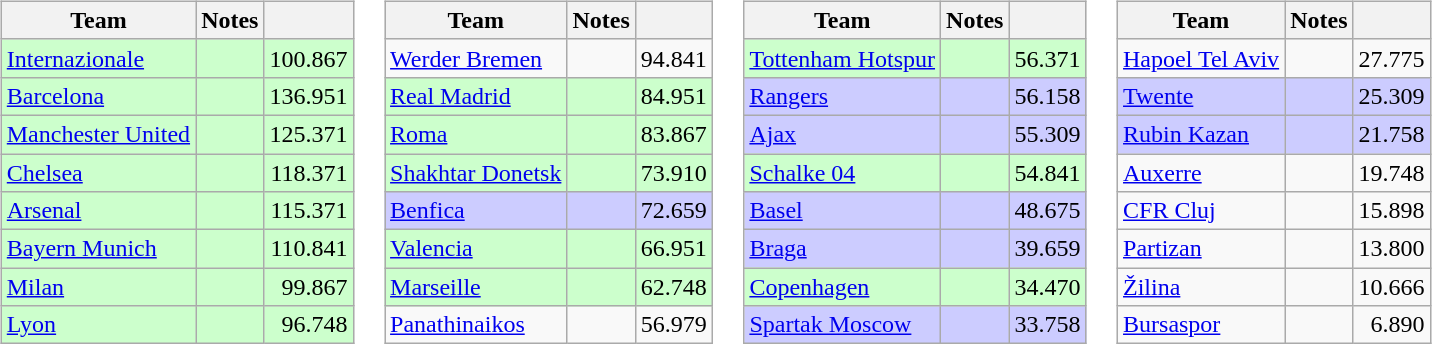<table>
<tr valign=top>
<td><br><table class="wikitable">
<tr>
<th>Team</th>
<th>Notes</th>
<th></th>
</tr>
<tr bgcolor="#ccffcc">
<td> <a href='#'>Internazionale</a></td>
<td></td>
<td align=right>100.867</td>
</tr>
<tr bgcolor="#ccffcc">
<td> <a href='#'>Barcelona</a></td>
<td></td>
<td align=right>136.951</td>
</tr>
<tr bgcolor="#ccffcc">
<td> <a href='#'>Manchester United</a></td>
<td></td>
<td align=right>125.371</td>
</tr>
<tr bgcolor="#ccffcc">
<td> <a href='#'>Chelsea</a></td>
<td></td>
<td align=right>118.371</td>
</tr>
<tr bgcolor="#ccffcc">
<td> <a href='#'>Arsenal</a></td>
<td></td>
<td align=right>115.371</td>
</tr>
<tr bgcolor="#ccffcc">
<td> <a href='#'>Bayern Munich</a></td>
<td></td>
<td align=right>110.841</td>
</tr>
<tr bgcolor="#ccffcc">
<td> <a href='#'>Milan</a></td>
<td></td>
<td align=right>99.867</td>
</tr>
<tr bgcolor="#ccffcc">
<td> <a href='#'>Lyon</a></td>
<td></td>
<td align=right>96.748</td>
</tr>
</table>
</td>
<td><br><table class="wikitable">
<tr>
<th>Team</th>
<th>Notes</th>
<th></th>
</tr>
<tr>
<td> <a href='#'>Werder Bremen</a></td>
<td></td>
<td align=right>94.841</td>
</tr>
<tr bgcolor="#ccffcc">
<td> <a href='#'>Real Madrid</a></td>
<td></td>
<td align=right>84.951</td>
</tr>
<tr bgcolor="#ccffcc">
<td> <a href='#'>Roma</a></td>
<td></td>
<td align=right>83.867</td>
</tr>
<tr bgcolor="#ccffcc">
<td> <a href='#'>Shakhtar Donetsk</a></td>
<td></td>
<td align=right>73.910</td>
</tr>
<tr bgcolor="#ccccff">
<td> <a href='#'>Benfica</a></td>
<td></td>
<td align=right>72.659</td>
</tr>
<tr bgcolor="#ccffcc">
<td> <a href='#'>Valencia</a></td>
<td></td>
<td align=right>66.951</td>
</tr>
<tr bgcolor="#ccffcc">
<td> <a href='#'>Marseille</a></td>
<td></td>
<td align=right>62.748</td>
</tr>
<tr>
<td> <a href='#'>Panathinaikos</a></td>
<td></td>
<td align=right>56.979</td>
</tr>
</table>
</td>
<td><br><table class="wikitable">
<tr>
<th>Team</th>
<th>Notes</th>
<th></th>
</tr>
<tr bgcolor="#ccffcc">
<td> <a href='#'>Tottenham Hotspur</a></td>
<td></td>
<td align=right>56.371</td>
</tr>
<tr bgcolor="#ccccff">
<td> <a href='#'>Rangers</a></td>
<td></td>
<td align=right>56.158</td>
</tr>
<tr bgcolor="#ccccff">
<td> <a href='#'>Ajax</a></td>
<td></td>
<td align=right>55.309</td>
</tr>
<tr bgcolor="#ccffcc">
<td> <a href='#'>Schalke 04</a></td>
<td></td>
<td align=right>54.841</td>
</tr>
<tr bgcolor="#ccccff">
<td> <a href='#'>Basel</a></td>
<td></td>
<td align=right>48.675</td>
</tr>
<tr bgcolor="#ccccff">
<td> <a href='#'>Braga</a></td>
<td></td>
<td align=right>39.659</td>
</tr>
<tr bgcolor="#ccffcc">
<td> <a href='#'>Copenhagen</a></td>
<td></td>
<td align=right>34.470</td>
</tr>
<tr bgcolor="#ccccff">
<td> <a href='#'>Spartak Moscow</a></td>
<td></td>
<td align=right>33.758</td>
</tr>
</table>
</td>
<td><br><table class="wikitable">
<tr>
<th>Team</th>
<th>Notes</th>
<th></th>
</tr>
<tr>
<td> <a href='#'>Hapoel Tel Aviv</a></td>
<td></td>
<td align=right>27.775</td>
</tr>
<tr bgcolor="#ccccff">
<td> <a href='#'>Twente</a></td>
<td></td>
<td align=right>25.309</td>
</tr>
<tr bgcolor="#ccccff">
<td> <a href='#'>Rubin Kazan</a></td>
<td></td>
<td align=right>21.758</td>
</tr>
<tr>
<td> <a href='#'>Auxerre</a></td>
<td></td>
<td align=right>19.748</td>
</tr>
<tr>
<td> <a href='#'>CFR Cluj</a></td>
<td></td>
<td align=right>15.898</td>
</tr>
<tr>
<td> <a href='#'>Partizan</a></td>
<td></td>
<td align=right>13.800</td>
</tr>
<tr>
<td> <a href='#'>Žilina</a></td>
<td></td>
<td align=right>10.666</td>
</tr>
<tr>
<td> <a href='#'>Bursaspor</a></td>
<td></td>
<td align=right>6.890</td>
</tr>
</table>
</td>
</tr>
</table>
